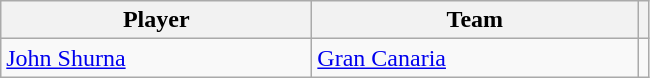<table class="wikitable">
<tr>
<th style="width:200px;">Player</th>
<th style="width:210px;">Team</th>
<th></th>
</tr>
<tr>
<td> <a href='#'>John Shurna</a></td>
<td> <a href='#'>Gran Canaria</a></td>
<td style="text-align:center;"></td>
</tr>
</table>
